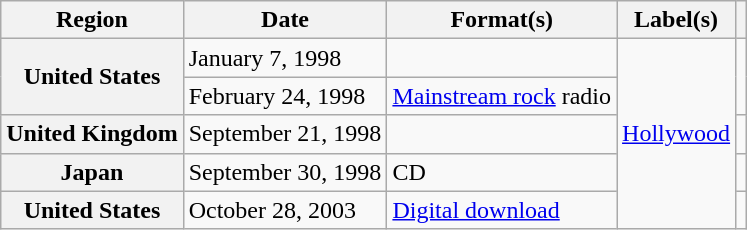<table class="wikitable plainrowheaders">
<tr>
<th scope="col">Region</th>
<th scope="col">Date</th>
<th scope="col">Format(s)</th>
<th scope="col">Label(s)</th>
<th scope="col"></th>
</tr>
<tr>
<th scope="row" rowspan="2">United States</th>
<td>January 7, 1998</td>
<td></td>
<td rowspan="5"><a href='#'>Hollywood</a></td>
<td rowspan="2"></td>
</tr>
<tr>
<td>February 24, 1998</td>
<td><a href='#'>Mainstream rock</a> radio</td>
</tr>
<tr>
<th scope="row">United Kingdom</th>
<td>September 21, 1998</td>
<td></td>
<td></td>
</tr>
<tr>
<th scope="row">Japan</th>
<td>September 30, 1998</td>
<td>CD</td>
<td></td>
</tr>
<tr>
<th scope="row">United States</th>
<td>October 28, 2003</td>
<td><a href='#'>Digital download</a></td>
<td></td>
</tr>
</table>
